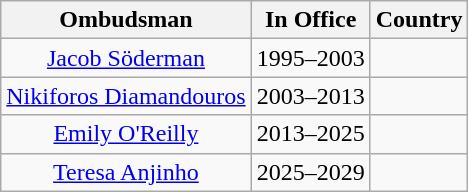<table class="wikitable sortable" style="text-align: center;">
<tr>
<th>Ombudsman</th>
<th>In Office</th>
<th>Country</th>
</tr>
<tr>
<td><a href='#'>Jacob Söderman</a></td>
<td>1995–2003</td>
<td></td>
</tr>
<tr>
<td><a href='#'>Nikiforos Diamandouros</a></td>
<td>2003–2013</td>
<td></td>
</tr>
<tr>
<td><a href='#'>Emily O'Reilly</a></td>
<td>2013–2025</td>
<td></td>
</tr>
<tr>
<td><a href='#'>Teresa Anjinho</a></td>
<td>2025–2029</td>
<td></td>
</tr>
</table>
